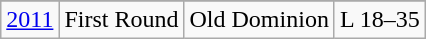<table class="wikitable">
<tr>
</tr>
<tr |- align="center">
<td><a href='#'>2011</a></td>
<td>First Round</td>
<td>Old Dominion</td>
<td>L 18–35</td>
</tr>
</table>
